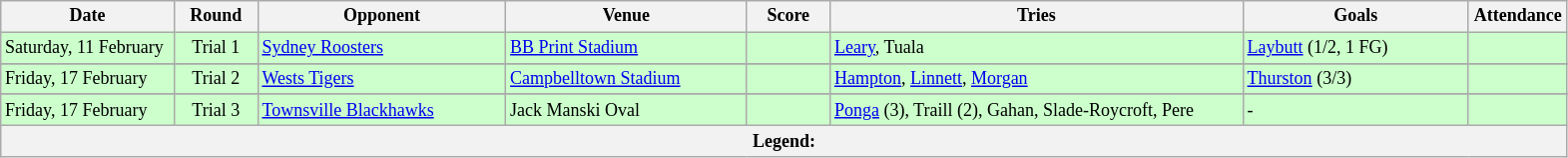<table class="wikitable" style="font-size:75%;">
<tr>
<th style="width:110px;">Date</th>
<th style="width:50px;">Round</th>
<th style="width:160px;">Opponent</th>
<th style="width:155px;">Venue</th>
<th style="width:50px;">Score</th>
<th style="width:270px;">Tries</th>
<th style="width:145px;">Goals</th>
<th style="width:60px;">Attendance</th>
</tr>
<tr style="background:#cfc;">
<td>Saturday, 11 February</td>
<td style="text-align:center;">Trial 1</td>
<td> <a href='#'>Sydney Roosters</a></td>
<td><a href='#'>BB Print Stadium</a></td>
<td style="text-align:center;"></td>
<td><a href='#'>Leary</a>, Tuala</td>
<td><a href='#'>Laybutt</a> (1/2, 1 FG)</td>
<td style="text-align:center;"></td>
</tr>
<tr>
</tr>
<tr style="background:#cfc;">
<td>Friday, 17 February</td>
<td style="text-align:center;">Trial 2</td>
<td> <a href='#'>Wests Tigers</a></td>
<td><a href='#'>Campbelltown Stadium</a></td>
<td style="text-align:center;"></td>
<td><a href='#'>Hampton</a>, <a href='#'>Linnett</a>, <a href='#'>Morgan</a></td>
<td><a href='#'>Thurston</a> (3/3)</td>
<td style="text-align:center;"></td>
</tr>
<tr>
</tr>
<tr style="background:#cfc;">
<td>Friday, 17 February</td>
<td style="text-align:center;">Trial 3</td>
<td> <a href='#'>Townsville Blackhawks</a></td>
<td>Jack Manski Oval</td>
<td style="text-align:center;"></td>
<td><a href='#'>Ponga</a> (3), Traill (2), Gahan, Slade-Roycroft, Pere</td>
<td>-</td>
<td style="text-align:center;"></td>
</tr>
<tr>
<th colspan="11"><strong>Legend</strong>:   </th>
</tr>
</table>
